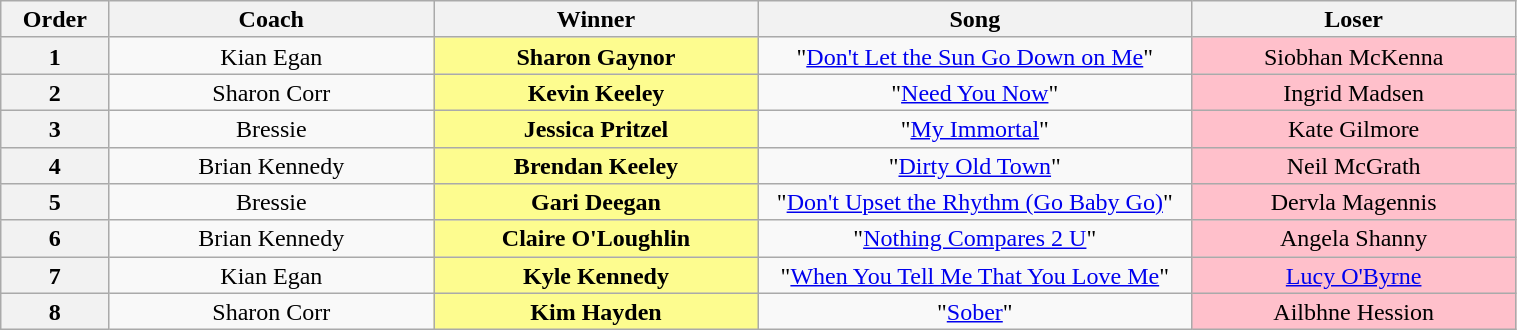<table class="wikitable" style="text-align:center; line-height:17px; width:80%;">
<tr>
<th scope="col" width="05%">Order</th>
<th scope="col" width="15%">Coach</th>
<th width="15%">Winner</th>
<th width="20%">Song</th>
<th width="15%">Loser</th>
</tr>
<tr>
<th scope="col">1</th>
<td>Kian Egan</td>
<td width="15%" style="background:#fdfc8f;"><strong>Sharon Gaynor</strong></td>
<td>"<a href='#'>Don't Let the Sun Go Down on Me</a>"</td>
<td width="15%" style="background:pink">Siobhan McKenna</td>
</tr>
<tr>
<th scope="col">2</th>
<td>Sharon Corr</td>
<td width="15%" style="background:#fdfc8f;"><strong>Kevin Keeley</strong></td>
<td>"<a href='#'>Need You Now</a>"</td>
<td width="15%" style="background:pink">Ingrid Madsen</td>
</tr>
<tr>
<th scope="col">3</th>
<td>Bressie</td>
<td width="15%" style="background:#fdfc8f;"><strong>Jessica Pritzel</strong></td>
<td>"<a href='#'>My Immortal</a>"</td>
<td width="15%" style="background:pink">Kate Gilmore</td>
</tr>
<tr>
<th scope="col">4</th>
<td>Brian Kennedy</td>
<td width="15%" style="background:#fdfc8f;"><strong>Brendan Keeley</strong></td>
<td>"<a href='#'>Dirty Old Town</a>"</td>
<td width="15%" style="background:pink">Neil McGrath</td>
</tr>
<tr>
<th scope="col">5</th>
<td>Bressie</td>
<td width="15%" style="background:#fdfc8f;"><strong>Gari Deegan</strong></td>
<td>"<a href='#'>Don't Upset the Rhythm (Go Baby Go)</a>"</td>
<td width="15%" style="background:pink">Dervla Magennis</td>
</tr>
<tr>
<th scope="col">6</th>
<td>Brian Kennedy</td>
<td width="15%" style="background:#fdfc8f;"><strong>Claire O'Loughlin</strong></td>
<td>"<a href='#'>Nothing Compares 2 U</a>"</td>
<td width="15%" style="background:pink">Angela Shanny</td>
</tr>
<tr>
<th scope="col">7</th>
<td>Kian Egan</td>
<td width="15%" style="background:#fdfc8f;"><strong>Kyle Kennedy</strong></td>
<td>"<a href='#'>When You Tell Me That You Love Me</a>"</td>
<td width="15%" style="background:pink"><a href='#'>Lucy O'Byrne</a></td>
</tr>
<tr>
<th scope="col">8</th>
<td>Sharon Corr</td>
<td width="15%" style="background:#fdfc8f;"><strong>Kim Hayden</strong></td>
<td>"<a href='#'>Sober</a>"</td>
<td width="15%" style="background:pink">Ailbhne Hession</td>
</tr>
</table>
